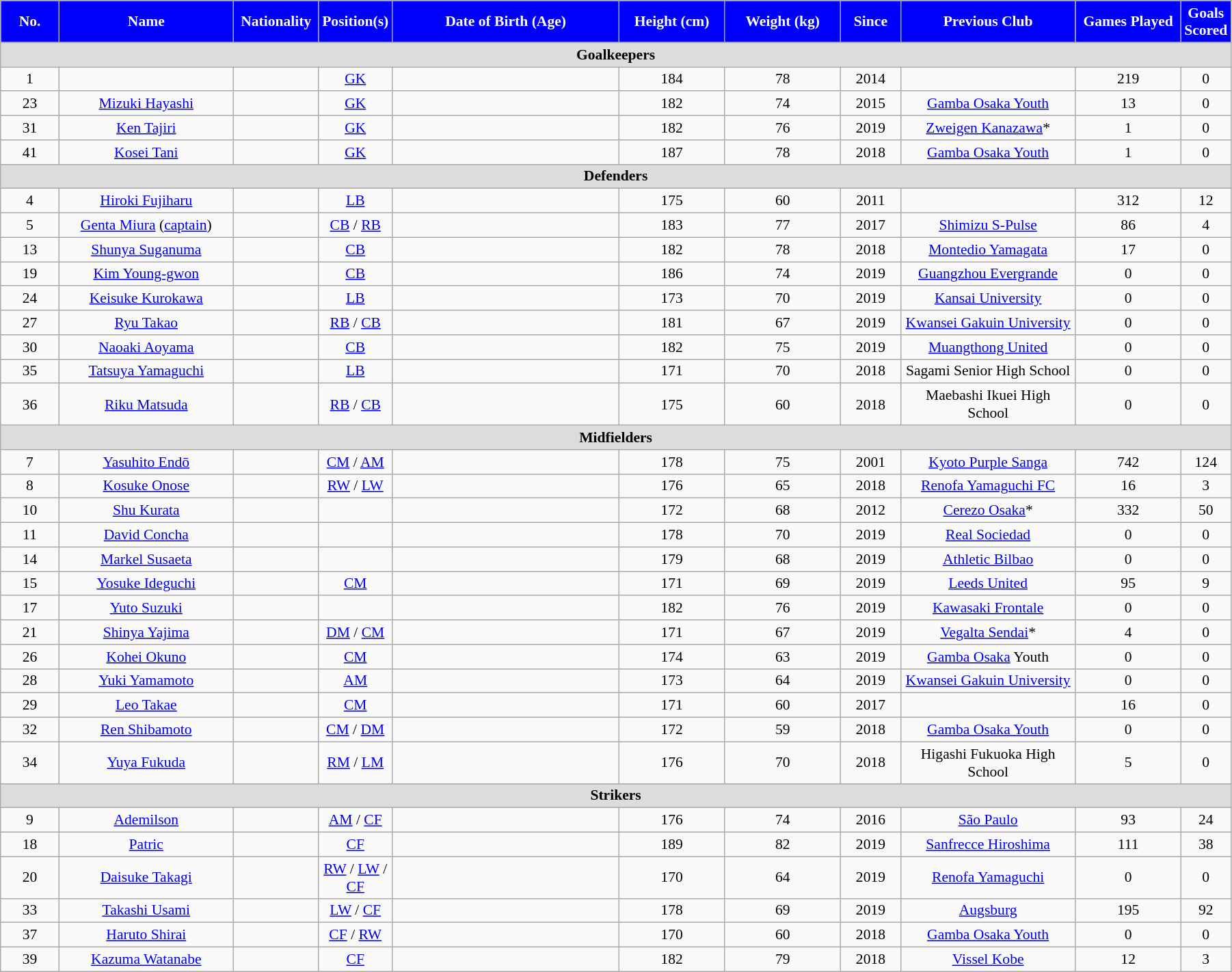<table class="wikitable" style="text-align:center; font-size:90%; width:95%;">
<tr>
<th style="background:#00f; width:5%; color:white; text-align:center;">No.</th>
<th style="background:#00f; width:15%; color:white; text-align:center;">Name</th>
<th style="background:#00f; width:7%; color:white; text-align:center;">Nationality</th>
<th style="background:#00f; width:5%; color:white; text-align:center;">Position(s)</th>
<th style="background:#00f; width:20%; color:white; text-align:center;">Date of Birth (Age)</th>
<th style="background:#00f; width:9%; color:white; text-align:centre;">Height (cm)</th>
<th style="background:#00f; width:10%; color:white; text-align:centre;">Weight (kg)</th>
<th style="background:#00f; width:5%; color:white; text-align:center;">Since</th>
<th style="background:#00f; width:15%; color:white; text-align:centre;">Previous Club</th>
<th style="background:#00f; width:10%; color:white; text-align:center;">Games Played</th>
<th style="background:#00f; width:5%; color:white; text-align:center;">Goals Scored</th>
</tr>
<tr>
<th colspan=11 style="background:#dcdcdc; text-align:center;">Goalkeepers</th>
</tr>
<tr>
<td>1</td>
<td></td>
<td></td>
<td><a href='#'>GK</a></td>
<td></td>
<td>184</td>
<td>78</td>
<td>2014</td>
<td></td>
<td>219</td>
<td>0</td>
</tr>
<tr>
<td>23</td>
<td><a href='#'>Mizuki Hayashi</a></td>
<td></td>
<td><a href='#'>GK</a></td>
<td></td>
<td>182</td>
<td>74</td>
<td>2015</td>
<td><a href='#'>Gamba Osaka Youth</a></td>
<td>13</td>
<td>0</td>
</tr>
<tr>
<td>31</td>
<td><a href='#'>Ken Tajiri</a></td>
<td></td>
<td><a href='#'>GK</a></td>
<td></td>
<td>182</td>
<td>76</td>
<td>2019</td>
<td><a href='#'>Zweigen Kanazawa</a>*</td>
<td>1</td>
<td>0</td>
</tr>
<tr>
<td>41</td>
<td><a href='#'>Kosei Tani</a></td>
<td></td>
<td><a href='#'>GK</a></td>
<td></td>
<td>187</td>
<td>78</td>
<td>2018</td>
<td><a href='#'>Gamba Osaka Youth</a></td>
<td>1</td>
<td>0</td>
</tr>
<tr>
<th colspan=11 style="background:#dcdcdc; text-align:center;">Defenders</th>
</tr>
<tr>
<td>4</td>
<td><a href='#'>Hiroki Fujiharu</a></td>
<td></td>
<td><a href='#'>LB</a></td>
<td></td>
<td>175</td>
<td>60</td>
<td>2011</td>
<td></td>
<td>312</td>
<td>12</td>
</tr>
<tr>
<td>5</td>
<td><a href='#'>Genta Miura</a> (<a href='#'>captain</a>)</td>
<td></td>
<td><a href='#'>CB</a> / <a href='#'>RB</a></td>
<td></td>
<td>183</td>
<td>77</td>
<td>2017</td>
<td><a href='#'>Shimizu S-Pulse</a></td>
<td>86</td>
<td>4</td>
</tr>
<tr>
<td>13</td>
<td><a href='#'>Shunya Suganuma</a></td>
<td></td>
<td><a href='#'>CB</a></td>
<td></td>
<td>182</td>
<td>78</td>
<td>2018</td>
<td><a href='#'>Montedio Yamagata</a></td>
<td>17</td>
<td>0</td>
</tr>
<tr>
<td>19</td>
<td><a href='#'>Kim Young-gwon</a></td>
<td></td>
<td><a href='#'>CB</a></td>
<td></td>
<td>186</td>
<td>74</td>
<td>2019</td>
<td> <a href='#'>Guangzhou Evergrande</a></td>
<td>0</td>
<td>0</td>
</tr>
<tr>
<td>24</td>
<td><a href='#'>Keisuke Kurokawa</a></td>
<td></td>
<td><a href='#'>LB</a></td>
<td></td>
<td>173</td>
<td>70</td>
<td>2019</td>
<td><a href='#'>Kansai University</a></td>
<td>0</td>
<td>0</td>
</tr>
<tr>
<td>27</td>
<td><a href='#'>Ryu Takao</a></td>
<td></td>
<td><a href='#'>RB</a> / <a href='#'>CB</a></td>
<td></td>
<td>181</td>
<td>67</td>
<td>2019</td>
<td><a href='#'>Kwansei Gakuin University</a></td>
<td>0</td>
<td>0</td>
</tr>
<tr>
<td>30</td>
<td><a href='#'>Naoaki Aoyama</a></td>
<td></td>
<td><a href='#'>CB</a></td>
<td></td>
<td>182</td>
<td>75</td>
<td>2019</td>
<td> <a href='#'>Muangthong United</a></td>
<td>0</td>
<td>0</td>
</tr>
<tr>
<td>35</td>
<td><a href='#'>Tatsuya Yamaguchi</a></td>
<td></td>
<td><a href='#'>LB</a></td>
<td></td>
<td>171</td>
<td>70</td>
<td>2018</td>
<td>Sagami Senior High School</td>
<td>0</td>
<td>0</td>
</tr>
<tr>
<td>36</td>
<td><a href='#'>Riku Matsuda</a></td>
<td></td>
<td><a href='#'>RB</a> / <a href='#'>CB</a></td>
<td></td>
<td>175</td>
<td>60</td>
<td>2018</td>
<td>Maebashi Ikuei High School</td>
<td>0</td>
<td>0</td>
</tr>
<tr>
<th colspan=11 style="background:#dcdcdc; text-align:center;">Midfielders</th>
</tr>
<tr>
<td>7</td>
<td><a href='#'>Yasuhito Endō</a></td>
<td></td>
<td><a href='#'>CM</a> / <a href='#'>AM</a></td>
<td></td>
<td>178</td>
<td>75</td>
<td>2001</td>
<td><a href='#'>Kyoto Purple Sanga</a></td>
<td>742</td>
<td>124</td>
</tr>
<tr>
<td>8</td>
<td><a href='#'>Kosuke Onose</a></td>
<td></td>
<td><a href='#'>RW</a> / <a href='#'>LW</a></td>
<td></td>
<td>176</td>
<td>65</td>
<td>2018</td>
<td><a href='#'>Renofa Yamaguchi FC</a></td>
<td>16</td>
<td>3</td>
</tr>
<tr>
<td>10</td>
<td><a href='#'>Shu Kurata</a></td>
<td></td>
<td></td>
<td></td>
<td>172</td>
<td>68</td>
<td>2012</td>
<td><a href='#'>Cerezo Osaka</a>*</td>
<td>332</td>
<td>50</td>
</tr>
<tr>
<td>11</td>
<td><a href='#'>David Concha</a></td>
<td></td>
<td></td>
<td></td>
<td>178</td>
<td>70</td>
<td>2019</td>
<td> <a href='#'>Real Sociedad</a></td>
<td>0</td>
<td>0</td>
</tr>
<tr>
<td>14</td>
<td><a href='#'>Markel Susaeta</a></td>
<td></td>
<td></td>
<td></td>
<td>179</td>
<td>68</td>
<td>2019</td>
<td> <a href='#'>Athletic Bilbao</a></td>
<td>0</td>
<td>0</td>
</tr>
<tr>
<td>15</td>
<td><a href='#'>Yosuke Ideguchi</a></td>
<td></td>
<td><a href='#'>CM</a></td>
<td></td>
<td>171</td>
<td>69</td>
<td>2019</td>
<td> <a href='#'>Leeds United</a></td>
<td>95</td>
<td>9</td>
</tr>
<tr>
<td>17</td>
<td><a href='#'>Yuto Suzuki</a></td>
<td></td>
<td></td>
<td></td>
<td>182</td>
<td>76</td>
<td>2019</td>
<td><a href='#'>Kawasaki Frontale</a></td>
<td>0</td>
<td>0</td>
</tr>
<tr>
<td>21</td>
<td><a href='#'>Shinya Yajima</a></td>
<td></td>
<td><a href='#'>DM</a> / <a href='#'>CM</a></td>
<td></td>
<td>171</td>
<td>67</td>
<td>2019</td>
<td><a href='#'>Vegalta Sendai</a>*</td>
<td>4</td>
<td>0</td>
</tr>
<tr>
<td>26</td>
<td><a href='#'>Kohei Okuno</a></td>
<td></td>
<td><a href='#'>CM</a></td>
<td></td>
<td>174</td>
<td>63</td>
<td>2019</td>
<td><a href='#'>Gamba Osaka</a> Youth</td>
<td>0</td>
<td>0</td>
</tr>
<tr>
<td>28</td>
<td><a href='#'>Yuki Yamamoto</a></td>
<td></td>
<td><a href='#'>AM</a></td>
<td></td>
<td>173</td>
<td>64</td>
<td>2019</td>
<td><a href='#'>Kwansei Gakuin University</a></td>
<td>0</td>
<td>0</td>
</tr>
<tr>
<td>29</td>
<td><a href='#'>Leo Takae</a></td>
<td></td>
<td><a href='#'>CM</a></td>
<td></td>
<td>171</td>
<td>60</td>
<td>2017</td>
<td></td>
<td>16</td>
<td>0</td>
</tr>
<tr>
<td>32</td>
<td><a href='#'>Ren Shibamoto</a></td>
<td></td>
<td><a href='#'>CM</a> / <a href='#'>DM</a></td>
<td></td>
<td>172</td>
<td>59</td>
<td>2018</td>
<td><a href='#'>Gamba Osaka Youth</a></td>
<td>0</td>
<td>0</td>
</tr>
<tr>
<td>34</td>
<td><a href='#'>Yuya Fukuda</a></td>
<td></td>
<td><a href='#'>RM</a> / <a href='#'>LM</a></td>
<td></td>
<td>176</td>
<td>70</td>
<td>2018</td>
<td>Higashi Fukuoka High School</td>
<td>5</td>
<td>0</td>
</tr>
<tr>
<th colspan=11 style="background:#dcdcdc; text-align:center;">Strikers</th>
</tr>
<tr>
<td>9</td>
<td><a href='#'>Ademilson</a></td>
<td></td>
<td><a href='#'>AM</a> / <a href='#'>CF</a></td>
<td></td>
<td>176</td>
<td>74</td>
<td>2016</td>
<td> <a href='#'>São Paulo</a></td>
<td>93</td>
<td>24</td>
</tr>
<tr>
<td>18</td>
<td><a href='#'>Patric</a></td>
<td></td>
<td><a href='#'>CF</a></td>
<td></td>
<td>189</td>
<td>82</td>
<td>2019</td>
<td><a href='#'>Sanfrecce Hiroshima</a></td>
<td>111</td>
<td>38</td>
</tr>
<tr>
<td>20</td>
<td><a href='#'>Daisuke Takagi</a></td>
<td></td>
<td><a href='#'>RW</a> / <a href='#'>LW</a> / <a href='#'>CF</a></td>
<td></td>
<td>170</td>
<td>64</td>
<td>2019</td>
<td> <a href='#'>Renofa Yamaguchi</a></td>
<td>0</td>
<td>0</td>
</tr>
<tr>
<td>33</td>
<td><a href='#'>Takashi Usami</a></td>
<td></td>
<td><a href='#'>LW</a> / <a href='#'>CF</a></td>
<td></td>
<td>178</td>
<td>69</td>
<td>2019</td>
<td> <a href='#'>Augsburg</a></td>
<td>195</td>
<td>92</td>
</tr>
<tr>
<td>37</td>
<td><a href='#'>Haruto Shirai</a></td>
<td></td>
<td><a href='#'>CF</a> / <a href='#'>RW</a></td>
<td></td>
<td>170</td>
<td>60</td>
<td>2018</td>
<td><a href='#'>Gamba Osaka Youth</a></td>
<td>0</td>
<td>0</td>
</tr>
<tr>
<td>39</td>
<td><a href='#'>Kazuma Watanabe</a></td>
<td></td>
<td><a href='#'>CF</a></td>
<td></td>
<td>182</td>
<td>79</td>
<td>2018</td>
<td><a href='#'>Vissel Kobe</a></td>
<td>12</td>
<td>3</td>
</tr>
</table>
